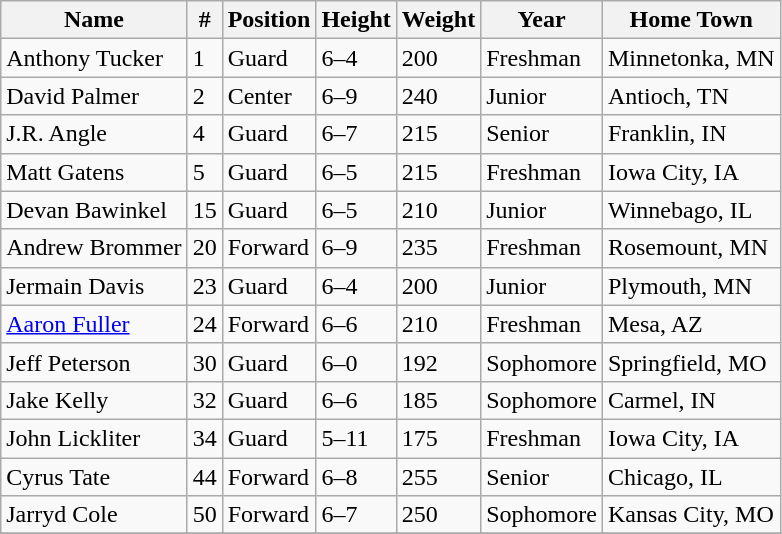<table class="wikitable" style="text-align: left;">
<tr>
<th>Name </th>
<th>#</th>
<th>Position</th>
<th>Height</th>
<th>Weight</th>
<th>Year</th>
<th>Home Town</th>
</tr>
<tr>
<td>Anthony Tucker</td>
<td>1</td>
<td>Guard</td>
<td>6–4</td>
<td>200</td>
<td>Freshman</td>
<td>Minnetonka, MN</td>
</tr>
<tr>
<td>David Palmer</td>
<td>2</td>
<td>Center</td>
<td>6–9</td>
<td>240</td>
<td>Junior</td>
<td>Antioch, TN</td>
</tr>
<tr>
<td>J.R. Angle</td>
<td>4</td>
<td>Guard</td>
<td>6–7</td>
<td>215</td>
<td>Senior</td>
<td>Franklin, IN</td>
</tr>
<tr>
<td>Matt Gatens</td>
<td>5</td>
<td>Guard</td>
<td>6–5</td>
<td>215</td>
<td>Freshman</td>
<td>Iowa City, IA</td>
</tr>
<tr>
<td>Devan Bawinkel</td>
<td>15</td>
<td>Guard</td>
<td>6–5</td>
<td>210</td>
<td>Junior</td>
<td>Winnebago, IL</td>
</tr>
<tr>
<td>Andrew Brommer</td>
<td>20</td>
<td>Forward</td>
<td>6–9</td>
<td>235</td>
<td>Freshman</td>
<td>Rosemount, MN</td>
</tr>
<tr>
<td>Jermain Davis</td>
<td>23</td>
<td>Guard</td>
<td>6–4</td>
<td>200</td>
<td>Junior</td>
<td>Plymouth, MN</td>
</tr>
<tr>
<td><a href='#'>Aaron Fuller</a></td>
<td>24</td>
<td>Forward</td>
<td>6–6</td>
<td>210</td>
<td>Freshman</td>
<td>Mesa, AZ</td>
</tr>
<tr>
<td>Jeff Peterson</td>
<td>30</td>
<td>Guard</td>
<td>6–0</td>
<td>192</td>
<td>Sophomore</td>
<td>Springfield, MO</td>
</tr>
<tr>
<td>Jake Kelly</td>
<td>32</td>
<td>Guard</td>
<td>6–6</td>
<td>185</td>
<td>Sophomore</td>
<td>Carmel, IN</td>
</tr>
<tr>
<td>John Lickliter</td>
<td>34</td>
<td>Guard</td>
<td>5–11</td>
<td>175</td>
<td>Freshman</td>
<td>Iowa City, IA</td>
</tr>
<tr>
<td>Cyrus Tate</td>
<td>44</td>
<td>Forward</td>
<td>6–8</td>
<td>255</td>
<td>Senior</td>
<td>Chicago, IL</td>
</tr>
<tr>
<td>Jarryd Cole</td>
<td>50</td>
<td>Forward</td>
<td>6–7</td>
<td>250</td>
<td>Sophomore</td>
<td>Kansas City, MO</td>
</tr>
<tr>
</tr>
</table>
